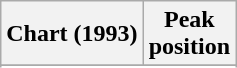<table class="wikitable sortable plainrowheaders" style="text-align:center">
<tr>
<th scope="col">Chart (1993)</th>
<th scope="col">Peak<br> position</th>
</tr>
<tr>
</tr>
<tr>
</tr>
</table>
